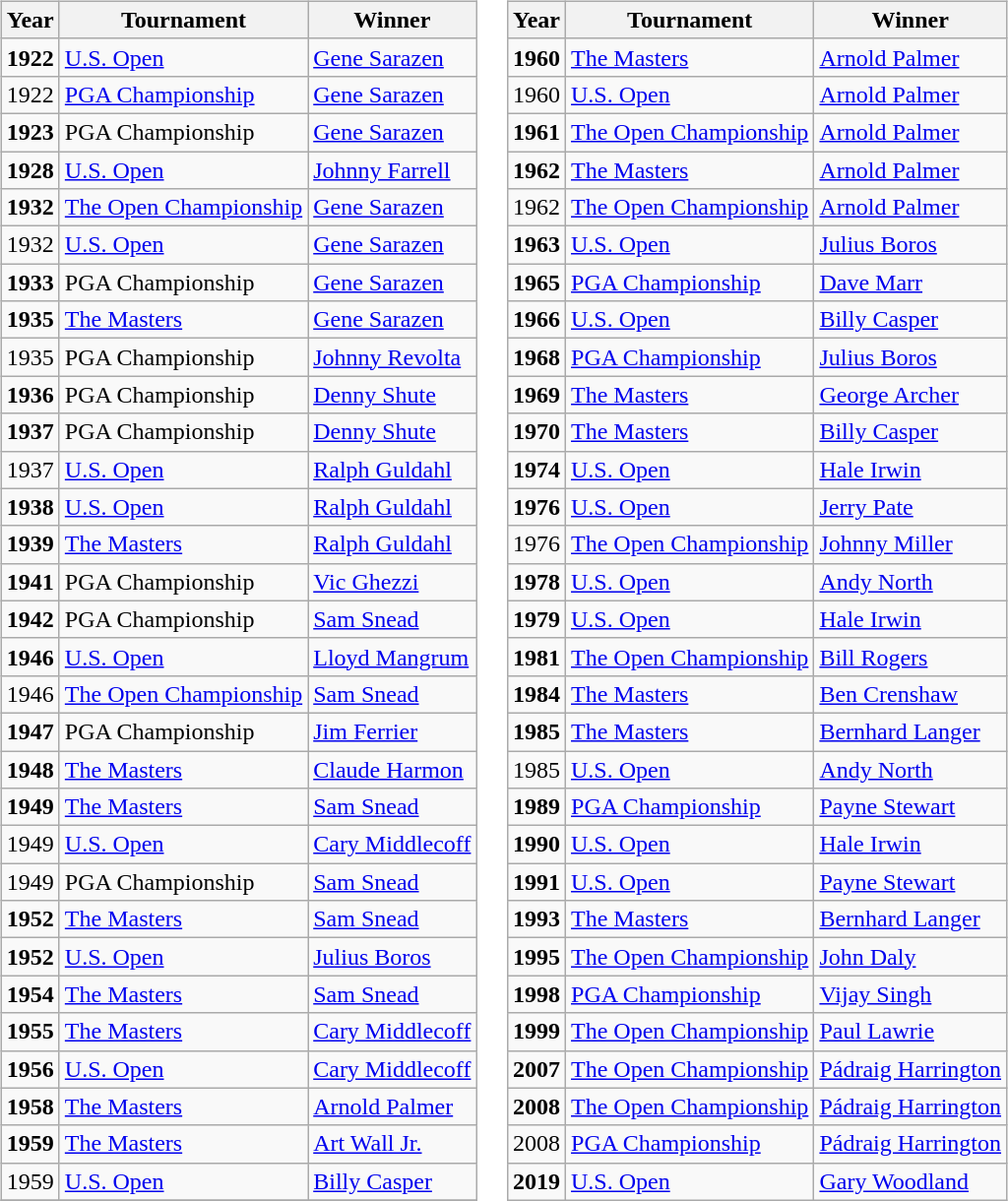<table>
<tr>
<td style="vertical-align:top;"><br><table class="wikitable sortable">
<tr>
<th>Year</th>
<th>Tournament</th>
<th>Winner</th>
</tr>
<tr>
<td><strong>1922</strong></td>
<td><a href='#'>U.S. Open</a></td>
<td><a href='#'>Gene Sarazen</a></td>
</tr>
<tr>
<td>1922</td>
<td><a href='#'>PGA Championship</a></td>
<td><a href='#'>Gene Sarazen</a></td>
</tr>
<tr>
<td><strong>1923</strong></td>
<td>PGA Championship</td>
<td><a href='#'>Gene Sarazen</a></td>
</tr>
<tr>
<td><strong>1928</strong></td>
<td><a href='#'>U.S. Open</a></td>
<td><a href='#'>Johnny Farrell</a></td>
</tr>
<tr>
<td><strong>1932</strong></td>
<td><a href='#'>The Open Championship</a></td>
<td><a href='#'>Gene Sarazen</a></td>
</tr>
<tr>
<td>1932</td>
<td><a href='#'>U.S. Open</a></td>
<td><a href='#'>Gene Sarazen</a></td>
</tr>
<tr>
<td><strong>1933</strong></td>
<td>PGA Championship</td>
<td><a href='#'>Gene Sarazen</a></td>
</tr>
<tr>
<td><strong>1935</strong></td>
<td><a href='#'>The Masters</a></td>
<td><a href='#'>Gene Sarazen</a></td>
</tr>
<tr>
<td>1935</td>
<td>PGA Championship</td>
<td><a href='#'>Johnny Revolta</a></td>
</tr>
<tr>
<td><strong>1936</strong></td>
<td>PGA Championship</td>
<td><a href='#'>Denny Shute</a></td>
</tr>
<tr>
<td><strong>1937</strong></td>
<td>PGA Championship</td>
<td><a href='#'>Denny Shute</a></td>
</tr>
<tr>
<td>1937</td>
<td><a href='#'>U.S. Open</a></td>
<td><a href='#'>Ralph Guldahl</a></td>
</tr>
<tr>
<td><strong>1938</strong></td>
<td><a href='#'>U.S. Open</a></td>
<td><a href='#'>Ralph Guldahl</a></td>
</tr>
<tr>
<td><strong>1939</strong></td>
<td><a href='#'>The Masters</a></td>
<td><a href='#'>Ralph Guldahl</a></td>
</tr>
<tr>
<td><strong>1941</strong></td>
<td>PGA Championship</td>
<td><a href='#'>Vic Ghezzi</a></td>
</tr>
<tr>
<td><strong>1942</strong></td>
<td>PGA Championship</td>
<td><a href='#'>Sam Snead</a></td>
</tr>
<tr>
<td><strong>1946</strong></td>
<td><a href='#'>U.S. Open</a></td>
<td><a href='#'>Lloyd Mangrum</a></td>
</tr>
<tr>
<td>1946</td>
<td><a href='#'>The Open Championship</a></td>
<td><a href='#'>Sam Snead</a></td>
</tr>
<tr>
<td><strong>1947</strong></td>
<td>PGA Championship</td>
<td><a href='#'>Jim Ferrier</a></td>
</tr>
<tr>
<td><strong>1948</strong></td>
<td><a href='#'>The Masters</a></td>
<td><a href='#'>Claude Harmon</a></td>
</tr>
<tr>
<td><strong>1949</strong></td>
<td><a href='#'>The Masters</a></td>
<td><a href='#'>Sam Snead</a></td>
</tr>
<tr>
<td>1949</td>
<td><a href='#'>U.S. Open</a></td>
<td><a href='#'>Cary Middlecoff</a></td>
</tr>
<tr>
<td>1949</td>
<td>PGA Championship</td>
<td><a href='#'>Sam Snead</a></td>
</tr>
<tr>
<td><strong>1952</strong></td>
<td><a href='#'>The Masters</a></td>
<td><a href='#'>Sam Snead</a></td>
</tr>
<tr>
<td><strong>1952</strong></td>
<td><a href='#'>U.S. Open</a></td>
<td><a href='#'>Julius Boros</a></td>
</tr>
<tr>
<td><strong>1954</strong></td>
<td><a href='#'>The Masters</a></td>
<td><a href='#'>Sam Snead</a></td>
</tr>
<tr>
<td><strong>1955</strong></td>
<td><a href='#'>The Masters</a></td>
<td><a href='#'>Cary Middlecoff</a></td>
</tr>
<tr>
<td><strong>1956</strong></td>
<td><a href='#'>U.S. Open</a></td>
<td><a href='#'>Cary Middlecoff</a></td>
</tr>
<tr>
<td><strong>1958</strong></td>
<td><a href='#'>The Masters</a></td>
<td><a href='#'>Arnold Palmer</a></td>
</tr>
<tr>
<td><strong>1959</strong></td>
<td><a href='#'>The Masters</a></td>
<td><a href='#'>Art Wall Jr.</a></td>
</tr>
<tr>
<td>1959</td>
<td><a href='#'>U.S. Open</a></td>
<td><a href='#'>Billy Casper</a></td>
</tr>
<tr>
</tr>
</table>
</td>
<td style="vertical-align:top;"><br><table class="wikitable sortable">
<tr>
<th>Year</th>
<th>Tournament</th>
<th>Winner</th>
</tr>
<tr>
<td><strong>1960</strong></td>
<td><a href='#'>The Masters</a></td>
<td><a href='#'>Arnold Palmer</a></td>
</tr>
<tr>
<td>1960</td>
<td><a href='#'>U.S. Open</a></td>
<td><a href='#'>Arnold Palmer</a></td>
</tr>
<tr>
<td><strong>1961</strong></td>
<td><a href='#'>The Open Championship</a></td>
<td><a href='#'>Arnold Palmer</a></td>
</tr>
<tr>
<td><strong>1962</strong></td>
<td><a href='#'>The Masters</a></td>
<td><a href='#'>Arnold Palmer</a></td>
</tr>
<tr>
<td>1962</td>
<td><a href='#'>The Open Championship</a></td>
<td><a href='#'>Arnold Palmer</a></td>
</tr>
<tr>
<td><strong>1963</strong></td>
<td><a href='#'>U.S. Open</a></td>
<td><a href='#'>Julius Boros</a></td>
</tr>
<tr>
<td><strong>1965</strong></td>
<td><a href='#'>PGA Championship</a></td>
<td><a href='#'>Dave Marr</a></td>
</tr>
<tr>
<td><strong>1966</strong></td>
<td><a href='#'>U.S. Open</a></td>
<td><a href='#'>Billy Casper</a></td>
</tr>
<tr>
<td><strong>1968</strong></td>
<td><a href='#'>PGA Championship</a></td>
<td><a href='#'>Julius Boros</a></td>
</tr>
<tr>
<td><strong>1969</strong></td>
<td><a href='#'>The Masters</a></td>
<td><a href='#'>George Archer</a></td>
</tr>
<tr>
<td><strong>1970</strong></td>
<td><a href='#'>The Masters</a></td>
<td><a href='#'>Billy Casper</a></td>
</tr>
<tr>
<td><strong>1974</strong></td>
<td><a href='#'>U.S. Open</a></td>
<td><a href='#'>Hale Irwin</a></td>
</tr>
<tr>
<td><strong>1976</strong></td>
<td><a href='#'>U.S. Open</a></td>
<td><a href='#'>Jerry Pate</a></td>
</tr>
<tr>
<td>1976</td>
<td><a href='#'>The Open Championship</a></td>
<td><a href='#'>Johnny Miller</a></td>
</tr>
<tr>
<td><strong>1978</strong></td>
<td><a href='#'>U.S. Open</a></td>
<td><a href='#'>Andy North</a></td>
</tr>
<tr>
<td><strong>1979</strong></td>
<td><a href='#'>U.S. Open</a></td>
<td><a href='#'>Hale Irwin</a></td>
</tr>
<tr>
<td><strong>1981</strong></td>
<td><a href='#'>The Open Championship</a></td>
<td><a href='#'>Bill Rogers</a></td>
</tr>
<tr>
<td><strong>1984</strong></td>
<td><a href='#'>The Masters</a></td>
<td><a href='#'>Ben Crenshaw</a></td>
</tr>
<tr>
<td><strong>1985</strong></td>
<td><a href='#'>The Masters</a></td>
<td><a href='#'>Bernhard Langer</a></td>
</tr>
<tr>
<td>1985</td>
<td><a href='#'>U.S. Open</a></td>
<td><a href='#'>Andy North</a></td>
</tr>
<tr>
<td><strong>1989</strong></td>
<td><a href='#'>PGA Championship</a></td>
<td><a href='#'>Payne Stewart</a></td>
</tr>
<tr>
<td><strong>1990</strong></td>
<td><a href='#'>U.S. Open</a></td>
<td><a href='#'>Hale Irwin</a></td>
</tr>
<tr>
<td><strong>1991</strong></td>
<td><a href='#'>U.S. Open</a></td>
<td><a href='#'>Payne Stewart</a></td>
</tr>
<tr>
<td><strong>1993</strong></td>
<td><a href='#'>The Masters</a></td>
<td><a href='#'>Bernhard Langer</a></td>
</tr>
<tr>
<td><strong>1995</strong></td>
<td><a href='#'>The Open Championship</a></td>
<td><a href='#'>John Daly</a></td>
</tr>
<tr>
<td><strong>1998</strong></td>
<td><a href='#'>PGA Championship</a></td>
<td><a href='#'>Vijay Singh</a></td>
</tr>
<tr>
<td><strong>1999</strong></td>
<td><a href='#'>The Open Championship</a></td>
<td><a href='#'>Paul Lawrie</a></td>
</tr>
<tr>
<td><strong>2007</strong></td>
<td><a href='#'>The Open Championship</a></td>
<td><a href='#'>Pádraig Harrington</a></td>
</tr>
<tr>
<td><strong>2008</strong></td>
<td><a href='#'>The Open Championship</a></td>
<td><a href='#'>Pádraig Harrington</a></td>
</tr>
<tr>
<td>2008</td>
<td><a href='#'>PGA Championship</a></td>
<td><a href='#'>Pádraig Harrington</a></td>
</tr>
<tr>
<td><strong>2019</strong></td>
<td><a href='#'>U.S. Open</a></td>
<td><a href='#'>Gary Woodland</a></td>
</tr>
</table>
</td>
</tr>
</table>
